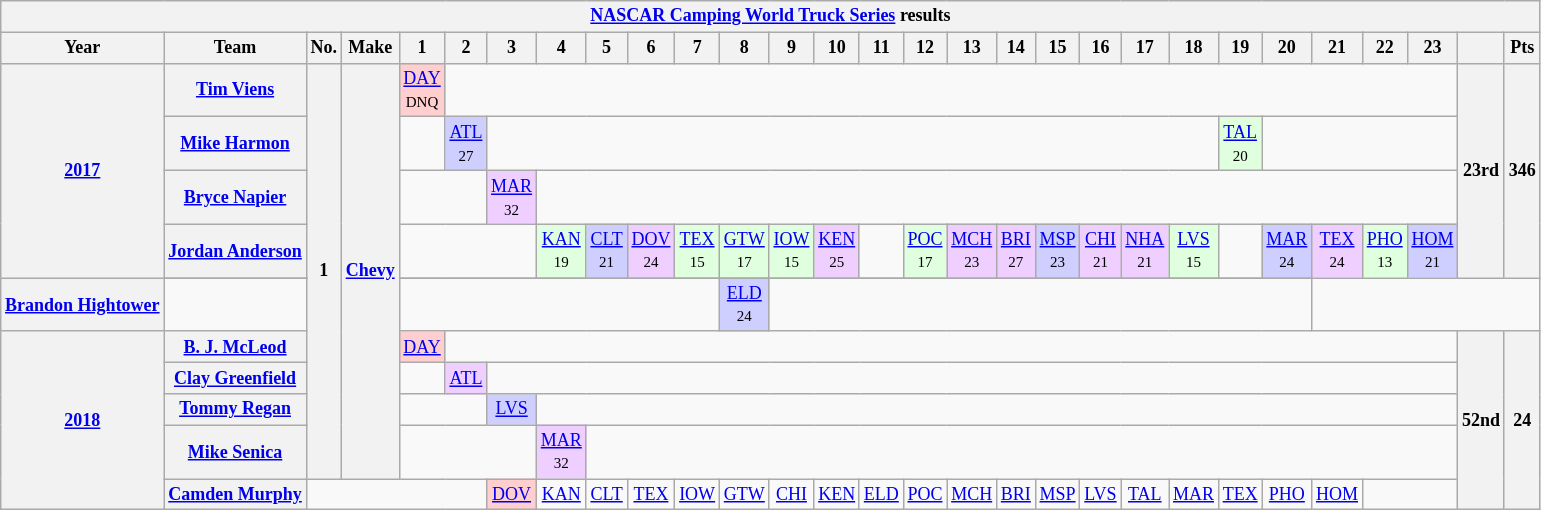<table class="wikitable" style="text-align:center; font-size:75%">
<tr>
<th colspan=30><a href='#'>NASCAR Camping World Truck Series</a> results</th>
</tr>
<tr>
<th>Year</th>
<th>Team</th>
<th>No.</th>
<th>Make</th>
<th>1</th>
<th>2</th>
<th>3</th>
<th>4</th>
<th>5</th>
<th>6</th>
<th>7</th>
<th>8</th>
<th>9</th>
<th>10</th>
<th>11</th>
<th>12</th>
<th>13</th>
<th>14</th>
<th>15</th>
<th>16</th>
<th>17</th>
<th>18</th>
<th>19</th>
<th>20</th>
<th>21</th>
<th>22</th>
<th>23</th>
<th></th>
<th>Pts</th>
</tr>
<tr>
<th rowspan=5><a href='#'>2017</a></th>
<th><a href='#'>Tim Viens</a></th>
<th rowspan=10>1</th>
<th rowspan=10><a href='#'>Chevy</a></th>
<td style="background:#FFCFCF;"><a href='#'>DAY</a><br><small>DNQ</small></td>
<td colspan=22></td>
<th rowspan=5>23rd</th>
<th rowspan=5>346</th>
</tr>
<tr>
<th><a href='#'>Mike Harmon</a></th>
<td></td>
<td style="background:#CFCFFF;"><a href='#'>ATL</a><br><small>27</small></td>
<td colspan=16></td>
<td style="background:#DFFFDF;"><a href='#'>TAL</a><br><small>20</small></td>
<td colspan=4></td>
</tr>
<tr>
<th><a href='#'>Bryce Napier</a></th>
<td colspan=2></td>
<td style="background:#EFCFFF;"><a href='#'>MAR</a><br><small>32</small></td>
<td colspan=20></td>
</tr>
<tr>
<th><a href='#'>Jordan Anderson</a></th>
<td colspan=3></td>
<td style="background:#DFFFDF;"><a href='#'>KAN</a><br><small>19</small></td>
<td style="background:#CFCFFF;"><a href='#'>CLT</a><br><small>21</small></td>
<td style="background:#EFCFFF;"><a href='#'>DOV</a><br><small>24</small></td>
<td style="background:#DFFFDF;"><a href='#'>TEX</a><br><small>15</small></td>
<td style="background:#DFFFDF;"><a href='#'>GTW</a><br><small>17</small></td>
<td style="background:#DFFFDF;"><a href='#'>IOW</a><br><small>15</small></td>
<td style="background:#EFCFFF;"><a href='#'>KEN</a><br><small>25</small></td>
<td></td>
<td style="background:#DFFFDF;"><a href='#'>POC</a><br><small>17</small></td>
<td style="background:#EFCFFF;"><a href='#'>MCH</a><br><small>23</small></td>
<td style="background:#EFCFFF;"><a href='#'>BRI</a><br><small>27</small></td>
<td style="background:#CFCFFF;"><a href='#'>MSP</a><br><small>23</small></td>
<td style="background:#EFCFFF;"><a href='#'>CHI</a><br><small>21</small></td>
<td style="background:#EFCFFF;"><a href='#'>NHA</a><br><small>21</small></td>
<td style="background:#DFFFDF;"><a href='#'>LVS</a><br><small>15</small></td>
<td></td>
<td style="background:#CFCFFF;"><a href='#'>MAR</a><br><small>24</small></td>
<td style="background:#EFCFFF;"><a href='#'>TEX</a><br><small>24</small></td>
<td style="background:#DFFFDF;"><a href='#'>PHO</a><br><small>13</small></td>
<td style="background:#CFCFFF;"><a href='#'>HOM</a><br><small>21</small></td>
</tr>
<tr>
</tr>
<tr>
<th><a href='#'>Brandon Hightower</a></th>
<td colspan=10></td>
<td style="background:#CFCFFF;"><a href='#'>ELD</a><br><small>24</small></td>
<td colspan=12></td>
</tr>
<tr>
<th rowspan=5><a href='#'>2018</a></th>
<th><a href='#'>B. J. McLeod</a></th>
<td style="background:#FFCFCF;"><a href='#'>DAY</a><br></td>
<td colspan=22></td>
<th rowspan=5>52nd</th>
<th rowspan=5>24</th>
</tr>
<tr>
<th><a href='#'>Clay Greenfield</a></th>
<td></td>
<td style="background:#EFCFFF;"><a href='#'>ATL</a><br></td>
<td colspan=21></td>
</tr>
<tr>
<th><a href='#'>Tommy Regan</a></th>
<td colspan=2></td>
<td style="background:#CFCFFF;"><a href='#'>LVS</a><br></td>
<td colspan=20></td>
</tr>
<tr>
<th><a href='#'>Mike Senica</a></th>
<td colspan=3></td>
<td style="background:#EFCFFF;"><a href='#'>MAR</a><br><small>32</small></td>
<td colspan=19></td>
</tr>
<tr>
<th><a href='#'>Camden Murphy</a></th>
<td colspan=4></td>
<td style="background:#FFCFCF;"><a href='#'>DOV</a><br></td>
<td><a href='#'>KAN</a></td>
<td><a href='#'>CLT</a></td>
<td><a href='#'>TEX</a></td>
<td><a href='#'>IOW</a></td>
<td><a href='#'>GTW</a></td>
<td><a href='#'>CHI</a></td>
<td><a href='#'>KEN</a></td>
<td><a href='#'>ELD</a></td>
<td><a href='#'>POC</a></td>
<td><a href='#'>MCH</a></td>
<td><a href='#'>BRI</a></td>
<td><a href='#'>MSP</a></td>
<td><a href='#'>LVS</a></td>
<td><a href='#'>TAL</a></td>
<td><a href='#'>MAR</a></td>
<td><a href='#'>TEX</a></td>
<td><a href='#'>PHO</a></td>
<td><a href='#'>HOM</a></td>
</tr>
</table>
